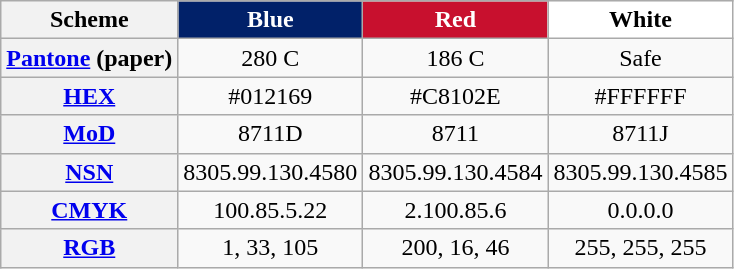<table class="wikitable" style="text-align:center;">
<tr>
<th>Scheme</th>
<th scope="col" style="background:#012169; color:white;">Blue</th>
<th scope="col" style="background:#C8102E; color:white;">Red</th>
<th scope="col" style="background:white; color:black;">White</th>
</tr>
<tr>
<th scope="row"><a href='#'>Pantone</a> (paper)</th>
<td>280 C</td>
<td>186 C</td>
<td>Safe</td>
</tr>
<tr>
<th scope="row"><a href='#'>HEX</a></th>
<td>#012169</td>
<td>#C8102E</td>
<td>#FFFFFF</td>
</tr>
<tr>
<th scope="row"><a href='#'>MoD</a></th>
<td>8711D</td>
<td>8711</td>
<td>8711J</td>
</tr>
<tr>
<th scope="row"><a href='#'>NSN</a></th>
<td>8305.99.130.4580</td>
<td>8305.99.130.4584</td>
<td>8305.99.130.4585</td>
</tr>
<tr>
<th scope="row"><a href='#'>CMYK</a></th>
<td>100.85.5.22</td>
<td>2.100.85.6</td>
<td>0.0.0.0</td>
</tr>
<tr>
<th scope="row"><a href='#'>RGB</a></th>
<td>1, 33, 105</td>
<td>200, 16, 46</td>
<td>255, 255, 255</td>
</tr>
</table>
